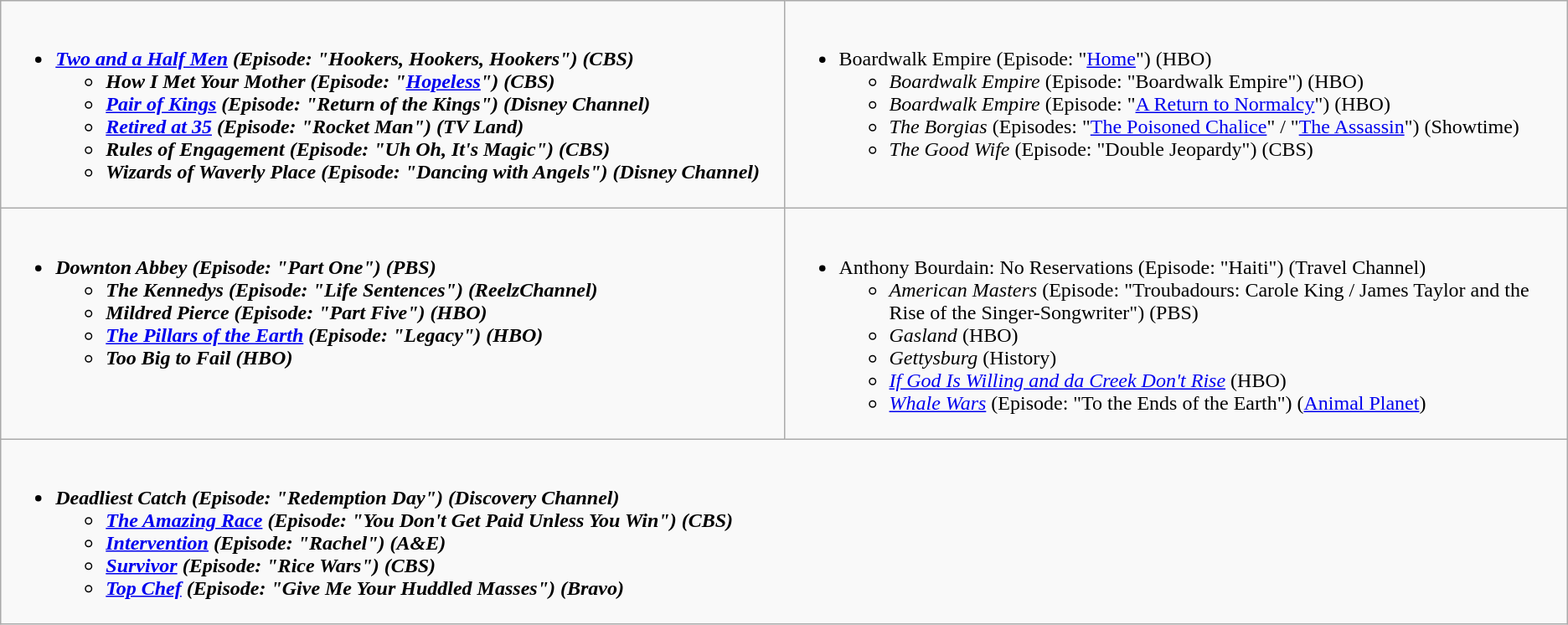<table class="wikitable">
<tr>
<td style="vertical-align:top;" width="50%"><br><ul><li><strong><em><a href='#'>Two and a Half Men</a><em> (Episode: "Hookers, Hookers, Hookers") (CBS)<strong><ul><li></em>How I Met Your Mother<em> (Episode: "<a href='#'>Hopeless</a>") (CBS)</li><li></em><a href='#'>Pair of Kings</a><em> (Episode: "Return of the Kings") (Disney Channel)</li><li></em><a href='#'>Retired at 35</a><em> (Episode: "Rocket Man") (TV Land)</li><li></em>Rules of Engagement<em> (Episode: "Uh Oh, It's Magic") (CBS)</li><li></em>Wizards of Waverly Place<em> (Episode: "Dancing with Angels") (Disney Channel)</li></ul></li></ul></td>
<td style="vertical-align:top;" width="50%"><br><ul><li></em></strong>Boardwalk Empire</em> (Episode: "<a href='#'>Home</a>") (HBO)</strong><ul><li><em>Boardwalk Empire</em> (Episode: "Boardwalk Empire") (HBO)</li><li><em>Boardwalk Empire</em> (Episode: "<a href='#'>A Return to Normalcy</a>") (HBO)</li><li><em>The Borgias</em> (Episodes: "<a href='#'>The Poisoned Chalice</a>" / "<a href='#'>The Assassin</a>") (Showtime)</li><li><em>The Good Wife</em> (Episode: "Double Jeopardy") (CBS)</li></ul></li></ul></td>
</tr>
<tr>
<td style="vertical-align:top;" width="50%"><br><ul><li><strong><em>Downton Abbey<em> (Episode: "Part One") (PBS)<strong><ul><li></em>The Kennedys<em> (Episode: "Life Sentences") (ReelzChannel)</li><li></em>Mildred Pierce<em> (Episode: "Part Five") (HBO)</li><li></em><a href='#'>The Pillars of the Earth</a><em> (Episode: "Legacy") (HBO)</li><li></em>Too Big to Fail<em> (HBO)</li></ul></li></ul></td>
<td style="vertical-align:top;" width="50%"><br><ul><li></em></strong>Anthony Bourdain: No Reservations</em> (Episode: "Haiti") (Travel Channel)</strong><ul><li><em>American Masters</em> (Episode: "Troubadours: Carole King / James Taylor and the Rise of the Singer-Songwriter") (PBS)</li><li><em>Gasland</em> (HBO)</li><li><em>Gettysburg</em> (History)</li><li><em><a href='#'>If God Is Willing and da Creek Don't Rise</a></em> (HBO)</li><li><em><a href='#'>Whale Wars</a></em> (Episode: "To the Ends of the Earth") (<a href='#'>Animal Planet</a>)</li></ul></li></ul></td>
</tr>
<tr>
<td style="vertical-align:top;" width="50%" colspan="2"><br><ul><li><strong><em>Deadliest Catch<em> (Episode: "Redemption Day") (Discovery Channel)<strong><ul><li></em><a href='#'>The Amazing Race</a><em> (Episode: "You Don't Get Paid Unless You Win") (CBS)</li><li></em><a href='#'>Intervention</a><em> (Episode: "Rachel") (A&E)</li><li></em><a href='#'>Survivor</a><em> (Episode: "Rice Wars") (CBS)</li><li></em><a href='#'>Top Chef</a><em> (Episode: "Give Me Your Huddled Masses") (Bravo)</li></ul></li></ul></td>
</tr>
</table>
